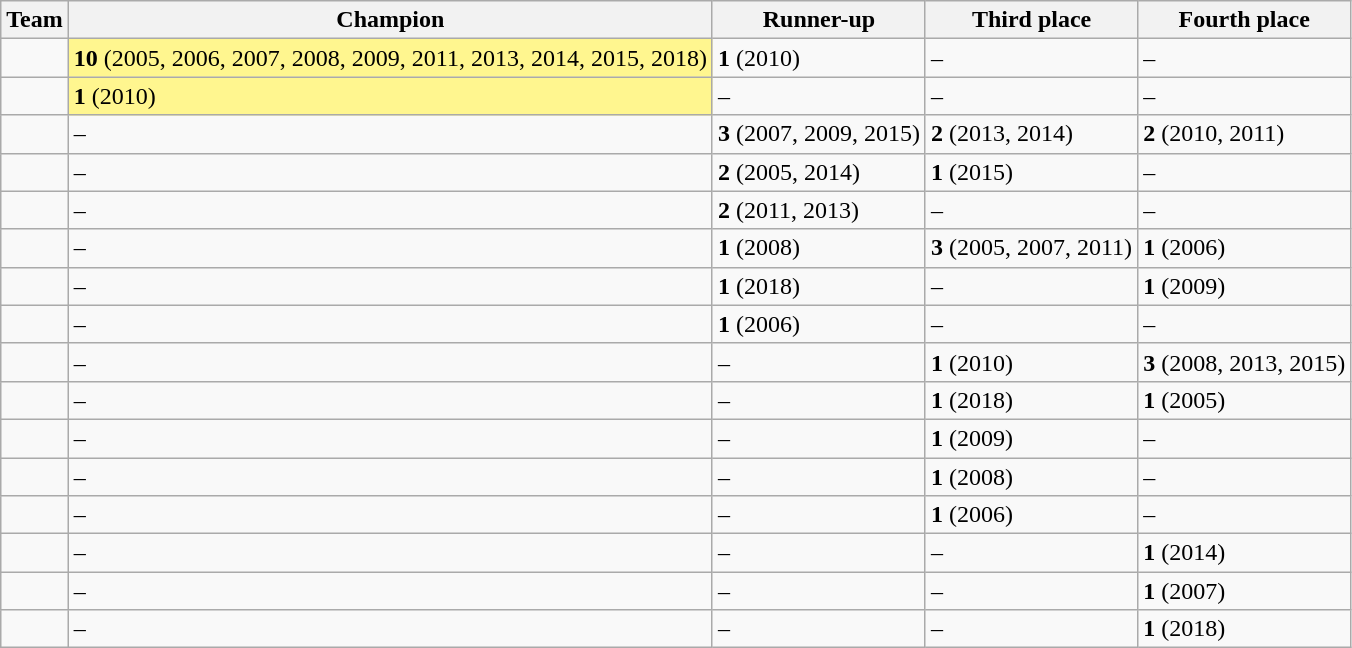<table class="wikitable">
<tr>
<th>Team</th>
<th>Champion</th>
<th>Runner-up</th>
<th>Third place</th>
<th>Fourth place</th>
</tr>
<tr>
<td></td>
<td style=background:#FFF68F><strong>10</strong> (2005, 2006, 2007, 2008, 2009, 2011, 2013, 2014, 2015, 2018)</td>
<td><strong>1</strong> (2010)</td>
<td>–</td>
<td>–</td>
</tr>
<tr>
<td></td>
<td style=background:#FFF68F><strong>1</strong> (2010)</td>
<td>–</td>
<td>–</td>
<td>–</td>
</tr>
<tr>
<td></td>
<td>–</td>
<td><strong>3</strong> (2007, 2009, 2015)</td>
<td><strong>2</strong> (2013, 2014)</td>
<td><strong>2</strong> (2010, 2011)</td>
</tr>
<tr>
<td></td>
<td>–</td>
<td><strong>2</strong> (2005, 2014)</td>
<td><strong>1</strong> (2015)</td>
<td>–</td>
</tr>
<tr>
<td></td>
<td>–</td>
<td><strong>2</strong> (2011, 2013)</td>
<td>–</td>
<td>–</td>
</tr>
<tr>
<td></td>
<td>–</td>
<td><strong>1</strong> (2008)</td>
<td><strong>3</strong> (2005, 2007, 2011)</td>
<td><strong>1</strong> (2006)</td>
</tr>
<tr>
<td></td>
<td>–</td>
<td><strong>1</strong> (2018)</td>
<td>–</td>
<td><strong>1</strong> (2009)</td>
</tr>
<tr>
<td></td>
<td>–</td>
<td><strong>1</strong> (2006)</td>
<td>–</td>
<td>–</td>
</tr>
<tr>
<td></td>
<td>–</td>
<td>–</td>
<td><strong>1</strong> (2010)</td>
<td><strong>3</strong> (2008, 2013, 2015)</td>
</tr>
<tr>
<td></td>
<td>–</td>
<td>–</td>
<td><strong>1</strong> (2018)</td>
<td><strong>1</strong> (2005)</td>
</tr>
<tr>
<td></td>
<td>–</td>
<td>–</td>
<td><strong>1</strong> (2009)</td>
<td>–</td>
</tr>
<tr>
<td></td>
<td>–</td>
<td>–</td>
<td><strong>1</strong> (2008)</td>
<td>–</td>
</tr>
<tr>
<td></td>
<td>–</td>
<td>–</td>
<td><strong>1</strong> (2006)</td>
<td>–</td>
</tr>
<tr>
<td></td>
<td>–</td>
<td>–</td>
<td>–</td>
<td><strong>1</strong> (2014)</td>
</tr>
<tr>
<td></td>
<td>–</td>
<td>–</td>
<td>–</td>
<td><strong>1</strong> (2007)</td>
</tr>
<tr>
<td></td>
<td>–</td>
<td>–</td>
<td>–</td>
<td><strong>1</strong> (2018)</td>
</tr>
</table>
